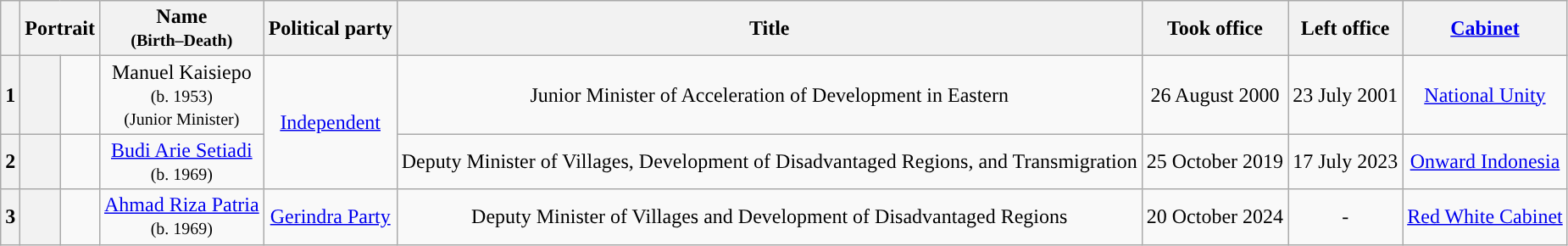<table class="wikitable" style="text-align:center;">
<tr>
<th></th>
<th colspan=2>Portrait</th>
<th>Name<br><small>(Birth–Death)</small></th>
<th>Political party</th>
<th>Title</th>
<th>Took office</th>
<th>Left office</th>
<th><a href='#'>Cabinet</a></th>
</tr>
<tr>
<th>1</th>
<th style="background:"></th>
<td></td>
<td>Manuel Kaisiepo<br><small>(b. 1953)</small><br><small>(Junior Minister)</small></td>
<td rowspan="2"><a href='#'>Independent</a></td>
<td>Junior Minister of Acceleration of Development in Eastern</td>
<td>26 August 2000</td>
<td>23 July 2001</td>
<td><a href='#'>National Unity</a></td>
</tr>
<tr>
<th>2</th>
<th style="background:"></th>
<td></td>
<td><a href='#'>Budi Arie Setiadi</a><br><small>(b. 1969)</small></td>
<td>Deputy Minister of Villages, Development of Disadvantaged Regions, and Transmigration</td>
<td>25 October 2019</td>
<td>17 July 2023</td>
<td><a href='#'>Onward Indonesia</a></td>
</tr>
<tr>
<th>3</th>
<th style="background:"></th>
<td></td>
<td><a href='#'>Ahmad Riza Patria</a><br><small>(b. 1969)</small></td>
<td><a href='#'>Gerindra Party</a></td>
<td>Deputy Minister of Villages and Development of Disadvantaged Regions</td>
<td>20 October 2024</td>
<td>-</td>
<td><a href='#'>Red White Cabinet</a></td>
</tr>
</table>
